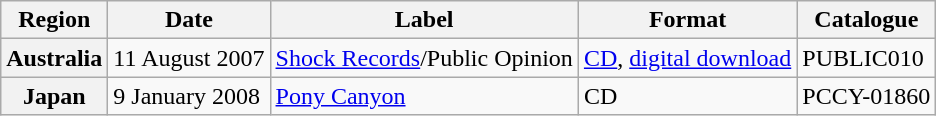<table class="wikitable plainrowheaders">
<tr>
<th>Region</th>
<th>Date</th>
<th>Label</th>
<th>Format</th>
<th>Catalogue</th>
</tr>
<tr>
<th scope="row">Australia</th>
<td>11 August 2007</td>
<td><a href='#'>Shock Records</a>/Public Opinion</td>
<td><a href='#'>CD</a>, <a href='#'>digital download</a></td>
<td>PUBLIC010</td>
</tr>
<tr>
<th scope="row">Japan</th>
<td>9 January 2008</td>
<td><a href='#'>Pony Canyon</a></td>
<td>CD</td>
<td>PCCY-01860</td>
</tr>
</table>
